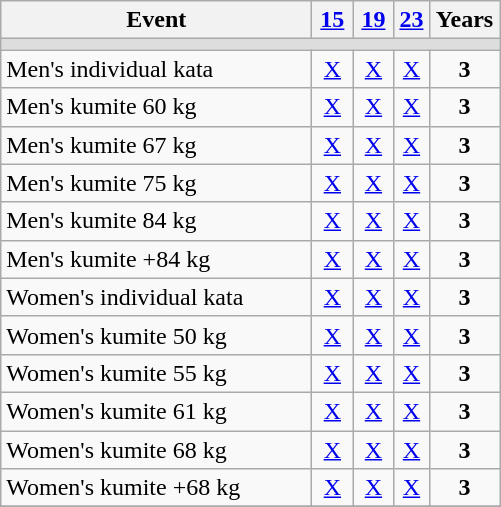<table class=wikitable style="text-align:center">
<tr>
<th width="200">Event</th>
<th width=20><a href='#'>15</a></th>
<th width=20><a href='#'>19</a></th>
<th><a href='#'>23</a></th>
<th width="40">Years</th>
</tr>
<tr bgcolor=#DDDDDD>
<td colspan="5"></td>
</tr>
<tr>
<td align="left">Men's individual kata</td>
<td><a href='#'>X</a></td>
<td><a href='#'>X</a></td>
<td><a href='#'>X</a></td>
<td><strong>3</strong></td>
</tr>
<tr>
<td align="left">Men's kumite 60 kg</td>
<td><a href='#'>X</a></td>
<td><a href='#'>X</a></td>
<td><a href='#'>X</a></td>
<td><strong>3</strong></td>
</tr>
<tr>
<td align="left">Men's kumite 67 kg</td>
<td><a href='#'>X</a></td>
<td><a href='#'>X</a></td>
<td><a href='#'>X</a></td>
<td><strong>3</strong></td>
</tr>
<tr>
<td align="left">Men's kumite 75 kg</td>
<td><a href='#'>X</a></td>
<td><a href='#'>X</a></td>
<td><a href='#'>X</a></td>
<td><strong>3</strong></td>
</tr>
<tr>
<td align="left">Men's kumite 84 kg</td>
<td><a href='#'>X</a></td>
<td><a href='#'>X</a></td>
<td><a href='#'>X</a></td>
<td><strong>3</strong></td>
</tr>
<tr>
<td align="left">Men's kumite +84 kg</td>
<td><a href='#'>X</a></td>
<td><a href='#'>X</a></td>
<td><a href='#'>X</a></td>
<td><strong>3</strong></td>
</tr>
<tr>
<td align="left">Women's individual kata</td>
<td><a href='#'>X</a></td>
<td><a href='#'>X</a></td>
<td><a href='#'>X</a></td>
<td><strong>3</strong></td>
</tr>
<tr>
<td align="left">Women's kumite 50 kg</td>
<td><a href='#'>X</a></td>
<td><a href='#'>X</a></td>
<td><a href='#'>X</a></td>
<td><strong>3</strong></td>
</tr>
<tr>
<td align="left">Women's kumite 55 kg</td>
<td><a href='#'>X</a></td>
<td><a href='#'>X</a></td>
<td><a href='#'>X</a></td>
<td><strong>3</strong></td>
</tr>
<tr>
<td align="left">Women's kumite 61 kg</td>
<td><a href='#'>X</a></td>
<td><a href='#'>X</a></td>
<td><a href='#'>X</a></td>
<td><strong>3</strong></td>
</tr>
<tr>
<td align="left">Women's kumite 68 kg</td>
<td><a href='#'>X</a></td>
<td><a href='#'>X</a></td>
<td><a href='#'>X</a></td>
<td><strong>3</strong></td>
</tr>
<tr>
<td align="left">Women's kumite +68 kg</td>
<td><a href='#'>X</a></td>
<td><a href='#'>X</a></td>
<td><a href='#'>X</a></td>
<td><strong>3</strong></td>
</tr>
<tr>
</tr>
</table>
